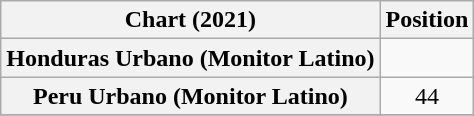<table class="wikitable sortable plainrowheaders" style="text-align:center">
<tr>
<th scope="col">Chart (2021)</th>
<th scope="col">Position</th>
</tr>
<tr>
<th scope="row">Honduras Urbano (Monitor Latino)</th>
<td></td>
</tr>
<tr>
<th scope="row">Peru Urbano (Monitor Latino)</th>
<td>44</td>
</tr>
<tr>
</tr>
</table>
